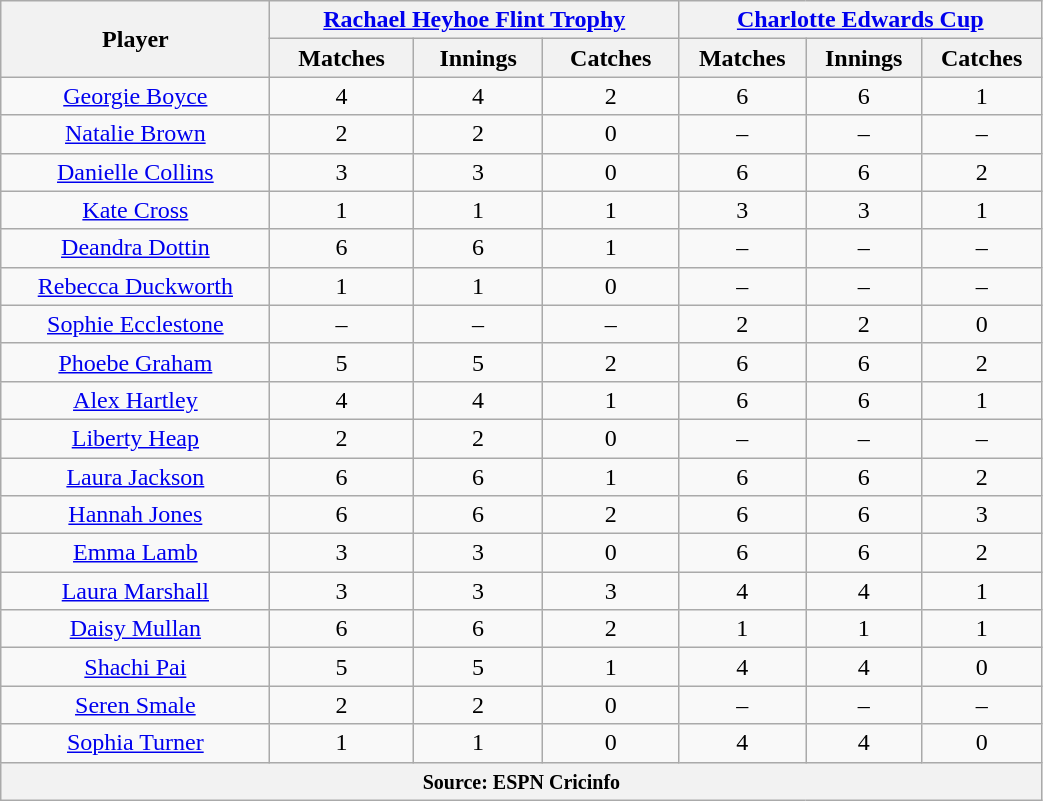<table class="wikitable" style="text-align:center; width:55%;">
<tr>
<th rowspan=2>Player</th>
<th colspan=3><a href='#'>Rachael Heyhoe Flint Trophy</a></th>
<th colspan=3><a href='#'>Charlotte Edwards Cup</a></th>
</tr>
<tr>
<th>Matches</th>
<th>Innings</th>
<th>Catches</th>
<th>Matches</th>
<th>Innings</th>
<th>Catches</th>
</tr>
<tr>
<td><a href='#'>Georgie Boyce</a></td>
<td>4</td>
<td>4</td>
<td>2</td>
<td>6</td>
<td>6</td>
<td>1</td>
</tr>
<tr>
<td><a href='#'>Natalie Brown</a></td>
<td>2</td>
<td>2</td>
<td>0</td>
<td>–</td>
<td>–</td>
<td>–</td>
</tr>
<tr>
<td><a href='#'>Danielle Collins</a></td>
<td>3</td>
<td>3</td>
<td>0</td>
<td>6</td>
<td>6</td>
<td>2</td>
</tr>
<tr>
<td><a href='#'>Kate Cross</a></td>
<td>1</td>
<td>1</td>
<td>1</td>
<td>3</td>
<td>3</td>
<td>1</td>
</tr>
<tr>
<td><a href='#'>Deandra Dottin</a></td>
<td>6</td>
<td>6</td>
<td>1</td>
<td>–</td>
<td>–</td>
<td>–</td>
</tr>
<tr>
<td><a href='#'>Rebecca Duckworth</a></td>
<td>1</td>
<td>1</td>
<td>0</td>
<td>–</td>
<td>–</td>
<td>–</td>
</tr>
<tr>
<td><a href='#'>Sophie Ecclestone</a></td>
<td>–</td>
<td>–</td>
<td>–</td>
<td>2</td>
<td>2</td>
<td>0</td>
</tr>
<tr>
<td><a href='#'>Phoebe Graham</a></td>
<td>5</td>
<td>5</td>
<td>2</td>
<td>6</td>
<td>6</td>
<td>2</td>
</tr>
<tr>
<td><a href='#'>Alex Hartley</a></td>
<td>4</td>
<td>4</td>
<td>1</td>
<td>6</td>
<td>6</td>
<td>1</td>
</tr>
<tr>
<td><a href='#'>Liberty Heap</a></td>
<td>2</td>
<td>2</td>
<td>0</td>
<td>–</td>
<td>–</td>
<td>–</td>
</tr>
<tr>
<td><a href='#'>Laura Jackson</a></td>
<td>6</td>
<td>6</td>
<td>1</td>
<td>6</td>
<td>6</td>
<td>2</td>
</tr>
<tr>
<td><a href='#'>Hannah Jones</a></td>
<td>6</td>
<td>6</td>
<td>2</td>
<td>6</td>
<td>6</td>
<td>3</td>
</tr>
<tr>
<td><a href='#'>Emma Lamb</a></td>
<td>3</td>
<td>3</td>
<td>0</td>
<td>6</td>
<td>6</td>
<td>2</td>
</tr>
<tr>
<td><a href='#'>Laura Marshall</a></td>
<td>3</td>
<td>3</td>
<td>3</td>
<td>4</td>
<td>4</td>
<td>1</td>
</tr>
<tr>
<td><a href='#'>Daisy Mullan</a></td>
<td>6</td>
<td>6</td>
<td>2</td>
<td>1</td>
<td>1</td>
<td>1</td>
</tr>
<tr>
<td><a href='#'>Shachi Pai</a></td>
<td>5</td>
<td>5</td>
<td>1</td>
<td>4</td>
<td>4</td>
<td>0</td>
</tr>
<tr>
<td><a href='#'>Seren Smale</a></td>
<td>2</td>
<td>2</td>
<td>0</td>
<td>–</td>
<td>–</td>
<td>–</td>
</tr>
<tr>
<td><a href='#'>Sophia Turner</a></td>
<td>1</td>
<td>1</td>
<td>0</td>
<td>4</td>
<td>4</td>
<td>0</td>
</tr>
<tr>
<th colspan="7"><small>Source: ESPN Cricinfo</small></th>
</tr>
</table>
